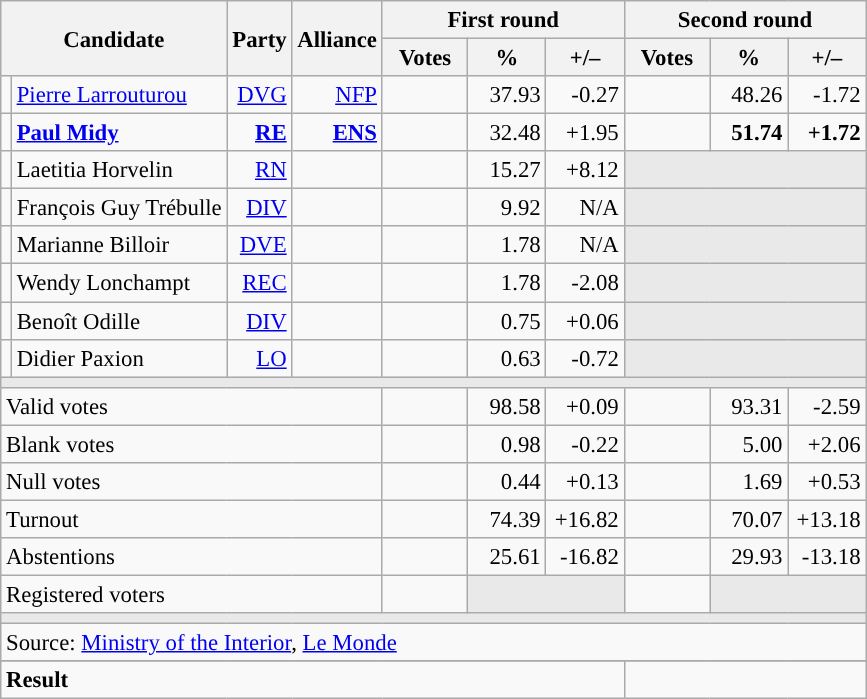<table class="wikitable" style="text-align:right;font-size:95%;">
<tr>
<th rowspan="2" colspan="2">Candidate</th>
<th rowspan="2">Party</th>
<th rowspan="2">Alliance</th>
<th colspan="3">First round</th>
<th colspan="3">Second round</th>
</tr>
<tr>
<th style="width:50px;">Votes</th>
<th style="width:45px;">%</th>
<th style="width:45px;">+/–</th>
<th style="width:50px;">Votes</th>
<th style="width:45px;">%</th>
<th style="width:45px;">+/–</th>
</tr>
<tr>
<td style="color:inherit;background:"></td>
<td style="text-align:left;"><a href='#'>Pierre Larrouturou</a></td>
<td><a href='#'>DVG</a></td>
<td><a href='#'>NFP</a></td>
<td></td>
<td>37.93</td>
<td>-0.27</td>
<td></td>
<td>48.26</td>
<td>-1.72</td>
</tr>
<tr>
<td style="color:inherit;background:"></td>
<td style="text-align:left;"><strong><a href='#'>Paul Midy</a></strong></td>
<td><a href='#'><strong>RE</strong></a></td>
<td><a href='#'><strong>ENS</strong></a></td>
<td></td>
<td>32.48</td>
<td>+1.95</td>
<td><strong></strong></td>
<td><strong>51.74</strong></td>
<td><strong>+1.72</strong></td>
</tr>
<tr>
<td style="color:inherit;background:"></td>
<td style="text-align:left;">Laetitia Horvelin</td>
<td><a href='#'>RN</a></td>
<td></td>
<td></td>
<td>15.27</td>
<td>+8.12</td>
<td colspan="3" style="background:#E9E9E9;"></td>
</tr>
<tr>
<td style="color:inherit;background:"></td>
<td style="text-align:left;">François Guy Trébulle</td>
<td><a href='#'>DIV</a></td>
<td></td>
<td></td>
<td>9.92</td>
<td>N/A</td>
<td colspan="3" style="background:#E9E9E9;"></td>
</tr>
<tr>
<td style="color:inherit;background:"></td>
<td style="text-align:left;">Marianne Billoir</td>
<td><a href='#'>DVE</a></td>
<td></td>
<td></td>
<td>1.78</td>
<td>N/A</td>
<td colspan="3" style="background:#E9E9E9;"></td>
</tr>
<tr>
<td style="color:inherit;background:"></td>
<td style="text-align:left;">Wendy Lonchampt</td>
<td><a href='#'>REC</a></td>
<td></td>
<td></td>
<td>1.78</td>
<td>-2.08</td>
<td colspan="3" style="background:#E9E9E9;"></td>
</tr>
<tr>
<td style="color:inherit;background:"></td>
<td style="text-align:left;">Benoît Odille</td>
<td><a href='#'>DIV</a></td>
<td></td>
<td></td>
<td>0.75</td>
<td>+0.06</td>
<td colspan="3" style="background:#E9E9E9;"></td>
</tr>
<tr>
<td style="color:inherit;background:"></td>
<td style="text-align:left;">Didier Paxion</td>
<td><a href='#'>LO</a></td>
<td></td>
<td></td>
<td>0.63</td>
<td>-0.72</td>
<td colspan="3" style="background:#E9E9E9;"></td>
</tr>
<tr>
<td colspan="10" style="background:#E9E9E9;"></td>
</tr>
<tr>
<td colspan="4" style="text-align:left;">Valid votes</td>
<td></td>
<td>98.58</td>
<td>+0.09</td>
<td></td>
<td>93.31</td>
<td>-2.59</td>
</tr>
<tr>
<td colspan="4" style="text-align:left;">Blank votes</td>
<td></td>
<td>0.98</td>
<td>-0.22</td>
<td></td>
<td>5.00</td>
<td>+2.06</td>
</tr>
<tr>
<td colspan="4" style="text-align:left;">Null votes</td>
<td></td>
<td>0.44</td>
<td>+0.13</td>
<td></td>
<td>1.69</td>
<td>+0.53</td>
</tr>
<tr>
<td colspan="4" style="text-align:left;">Turnout</td>
<td></td>
<td>74.39</td>
<td>+16.82</td>
<td></td>
<td>70.07</td>
<td>+13.18</td>
</tr>
<tr>
<td colspan="4" style="text-align:left;">Abstentions</td>
<td></td>
<td>25.61</td>
<td>-16.82</td>
<td></td>
<td>29.93</td>
<td>-13.18</td>
</tr>
<tr>
<td colspan="4" style="text-align:left;">Registered voters</td>
<td></td>
<td colspan="2" style="background:#E9E9E9;"></td>
<td></td>
<td colspan="2" style="background:#E9E9E9;"></td>
</tr>
<tr>
<td colspan="10" style="background:#E9E9E9;"></td>
</tr>
<tr>
<td colspan="10" style="text-align:left;">Source: <a href='#'>Ministry of the Interior</a>, <a href='#'>Le Monde</a></td>
</tr>
<tr>
</tr>
<tr style="font-weight:bold">
<td colspan="7" style="text-align:left;">Result</td>
<td colspan="7" style="background-color:"></td>
</tr>
</table>
